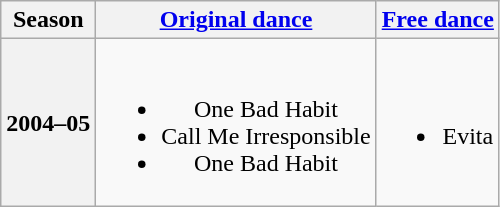<table class="wikitable" style="text-align:center">
<tr>
<th>Season</th>
<th><a href='#'>Original dance</a></th>
<th><a href='#'>Free dance</a></th>
</tr>
<tr>
<th>2004–05 <br> </th>
<td><br><ul><li>One Bad Habit <br></li><li>Call Me Irresponsible <br></li><li>One Bad Habit <br></li></ul></td>
<td><br><ul><li>Evita <br></li></ul></td>
</tr>
</table>
